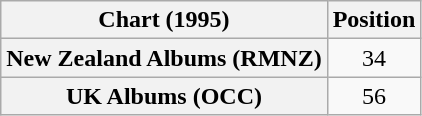<table class="wikitable plainrowheaders">
<tr>
<th>Chart (1995)</th>
<th>Position</th>
</tr>
<tr>
<th scope="row">New Zealand Albums (RMNZ)</th>
<td align="center">34</td>
</tr>
<tr>
<th scope="row">UK Albums (OCC)</th>
<td align="center">56</td>
</tr>
</table>
